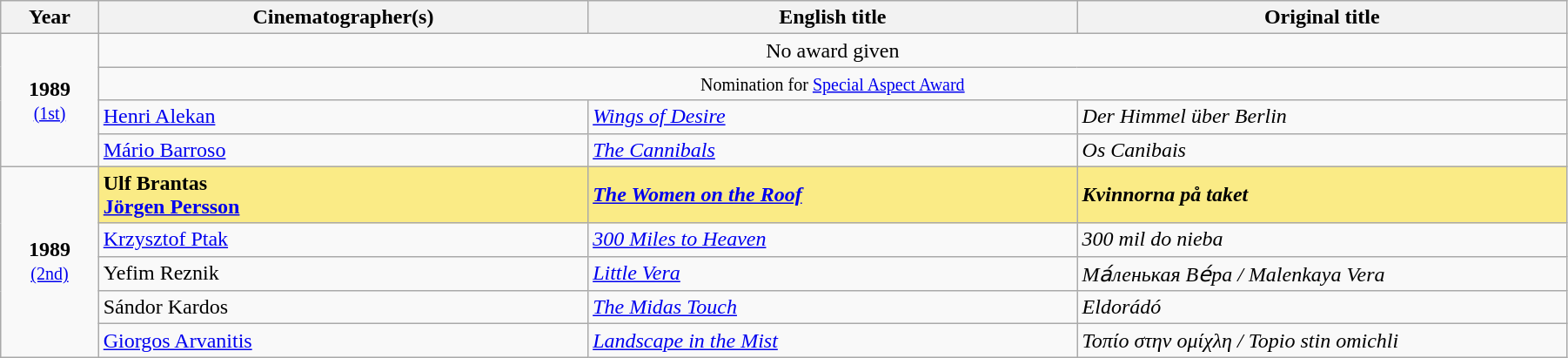<table class="wikitable" width="95%" cellpadding="5">
<tr>
<th width="5%">Year</th>
<th width="25%">Cinematographer(s)</th>
<th width="25%">English title</th>
<th width="25%">Original title</th>
</tr>
<tr>
<td rowspan=4 style="text-align:center;"><strong>1989</strong><br><small><a href='#'>(1st)</a></small></td>
<td colspan="3" style="text-align:center;">No award given</td>
</tr>
<tr>
<td colspan=3 style="text-align:center;"><small>Nomination for <a href='#'>Special Aspect Award</a></small></td>
</tr>
<tr>
<td> <a href='#'>Henri Alekan</a></td>
<td><em><a href='#'>Wings of Desire</a></em></td>
<td><em>Der Himmel über Berlin</em></td>
</tr>
<tr>
<td> <a href='#'>Mário Barroso</a></td>
<td><em><a href='#'>The Cannibals</a></em></td>
<td><em>Os Canibais</em></td>
</tr>
<tr>
<td rowspan=5 style="text-align:center;"><strong>1989</strong><br><small><a href='#'>(2nd)</a></small></td>
<td style="background:#FAEB86;"> <strong>Ulf Brantas</strong><br> <strong><a href='#'>Jörgen Persson</a></strong></td>
<td style="background:#FAEB86;"><strong><em><a href='#'>The Women on the Roof</a></em></strong></td>
<td style="background:#FAEB86;"><strong><em>Kvinnorna på taket</em></strong></td>
</tr>
<tr>
<td> <a href='#'>Krzysztof Ptak</a></td>
<td><em><a href='#'>300 Miles to Heaven</a></em></td>
<td><em>300 mil do nieba</em></td>
</tr>
<tr>
<td> Yefim Reznik</td>
<td><em><a href='#'>Little Vera</a></em></td>
<td><em>Ма́ленькая Ве́ра / Malenkaya Vera</em></td>
</tr>
<tr>
<td> Sándor Kardos</td>
<td><em><a href='#'>The Midas Touch</a></em></td>
<td><em>Eldorádó</em></td>
</tr>
<tr>
<td> <a href='#'>Giorgos Arvanitis</a></td>
<td><em><a href='#'>Landscape in the Mist</a></em></td>
<td><em>Τοπίο στην ομίχλη / Topio stin omichli</em></td>
</tr>
</table>
